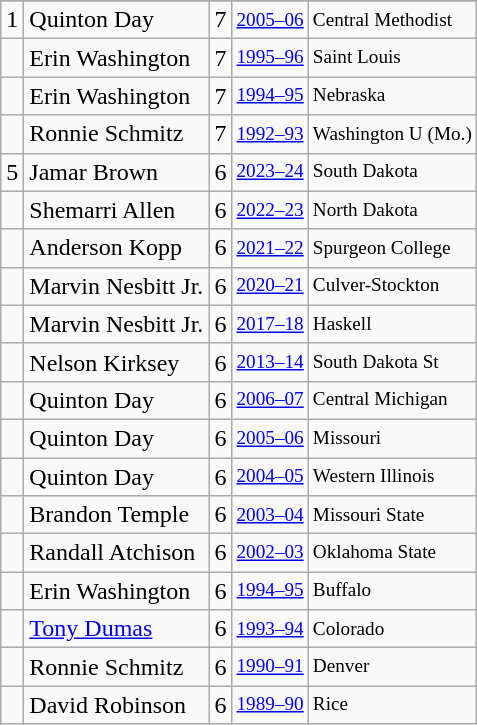<table class="wikitable">
<tr>
</tr>
<tr>
<td>1</td>
<td>Quinton Day</td>
<td>7</td>
<td style="font-size:80%;"><a href='#'>2005–06</a></td>
<td style="font-size:80%;">Central Methodist</td>
</tr>
<tr>
<td></td>
<td>Erin Washington</td>
<td>7</td>
<td style="font-size:80%;"><a href='#'>1995–96</a></td>
<td style="font-size:80%;">Saint Louis</td>
</tr>
<tr>
<td></td>
<td>Erin Washington</td>
<td>7</td>
<td style="font-size:80%;"><a href='#'>1994–95</a></td>
<td style="font-size:80%;">Nebraska</td>
</tr>
<tr>
<td></td>
<td>Ronnie Schmitz</td>
<td>7</td>
<td style="font-size:80%;"><a href='#'>1992–93</a></td>
<td style="font-size:80%;">Washington U (Mo.)</td>
</tr>
<tr>
<td>5</td>
<td>Jamar Brown</td>
<td>6</td>
<td style="font-size:80%;"><a href='#'>2023–24</a></td>
<td style="font-size:80%;">South Dakota</td>
</tr>
<tr>
<td></td>
<td>Shemarri Allen</td>
<td>6</td>
<td style="font-size:80%;"><a href='#'>2022–23</a></td>
<td style="font-size:80%;">North Dakota</td>
</tr>
<tr>
<td></td>
<td>Anderson Kopp</td>
<td>6</td>
<td style="font-size:80%;"><a href='#'>2021–22</a></td>
<td style="font-size:80%;">Spurgeon College</td>
</tr>
<tr>
<td></td>
<td>Marvin Nesbitt Jr.</td>
<td>6</td>
<td style="font-size:80%;"><a href='#'>2020–21</a></td>
<td style="font-size:80%;">Culver-Stockton</td>
</tr>
<tr>
<td></td>
<td>Marvin Nesbitt Jr.</td>
<td>6</td>
<td style="font-size:80%;"><a href='#'>2017–18</a></td>
<td style="font-size:80%;">Haskell</td>
</tr>
<tr>
<td></td>
<td>Nelson Kirksey</td>
<td>6</td>
<td style="font-size:80%;"><a href='#'>2013–14</a></td>
<td style="font-size:80%;">South Dakota St</td>
</tr>
<tr>
<td></td>
<td>Quinton Day</td>
<td>6</td>
<td style="font-size:80%;"><a href='#'>2006–07</a></td>
<td style="font-size:80%;">Central Michigan</td>
</tr>
<tr>
<td></td>
<td>Quinton Day</td>
<td>6</td>
<td style="font-size:80%;"><a href='#'>2005–06</a></td>
<td style="font-size:80%;">Missouri</td>
</tr>
<tr>
<td></td>
<td>Quinton Day</td>
<td>6</td>
<td style="font-size:80%;"><a href='#'>2004–05</a></td>
<td style="font-size:80%;">Western Illinois</td>
</tr>
<tr>
<td></td>
<td>Brandon Temple</td>
<td>6</td>
<td style="font-size:80%;"><a href='#'>2003–04</a></td>
<td style="font-size:80%;">Missouri State</td>
</tr>
<tr>
<td></td>
<td>Randall Atchison</td>
<td>6</td>
<td style="font-size:80%;"><a href='#'>2002–03</a></td>
<td style="font-size:80%;">Oklahoma State</td>
</tr>
<tr>
<td></td>
<td>Erin Washington</td>
<td>6</td>
<td style="font-size:80%;"><a href='#'>1994–95</a></td>
<td style="font-size:80%;">Buffalo</td>
</tr>
<tr>
<td></td>
<td><a href='#'>Tony Dumas</a></td>
<td>6</td>
<td style="font-size:80%;"><a href='#'>1993–94</a></td>
<td style="font-size:80%;">Colorado</td>
</tr>
<tr>
<td></td>
<td>Ronnie Schmitz</td>
<td>6</td>
<td style="font-size:80%;"><a href='#'>1990–91</a></td>
<td style="font-size:80%;">Denver</td>
</tr>
<tr>
<td></td>
<td>David Robinson</td>
<td>6</td>
<td style="font-size:80%;"><a href='#'>1989–90</a></td>
<td style="font-size:80%;">Rice</td>
</tr>
</table>
